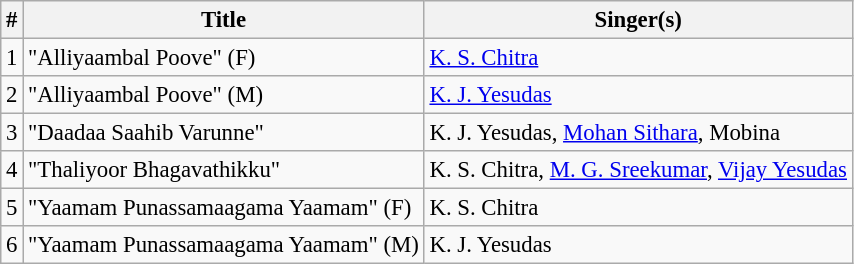<table class="wikitable" style="font-size:95%;">
<tr>
<th>#</th>
<th>Title</th>
<th>Singer(s)</th>
</tr>
<tr>
<td>1</td>
<td>"Alliyaambal Poove" (F)</td>
<td><a href='#'>K. S. Chitra</a></td>
</tr>
<tr>
<td>2</td>
<td>"Alliyaambal Poove" (M)</td>
<td><a href='#'>K. J. Yesudas</a></td>
</tr>
<tr>
<td>3</td>
<td>"Daadaa Saahib Varunne"</td>
<td>K. J. Yesudas, <a href='#'>Mohan Sithara</a>, Mobina</td>
</tr>
<tr>
<td>4</td>
<td>"Thaliyoor Bhagavathikku"</td>
<td>K. S. Chitra, <a href='#'>M. G. Sreekumar</a>, <a href='#'>Vijay Yesudas</a></td>
</tr>
<tr>
<td>5</td>
<td>"Yaamam Punassamaagama Yaamam" (F)</td>
<td>K. S. Chitra</td>
</tr>
<tr>
<td>6</td>
<td>"Yaamam Punassamaagama Yaamam" (M)</td>
<td>K. J. Yesudas</td>
</tr>
</table>
